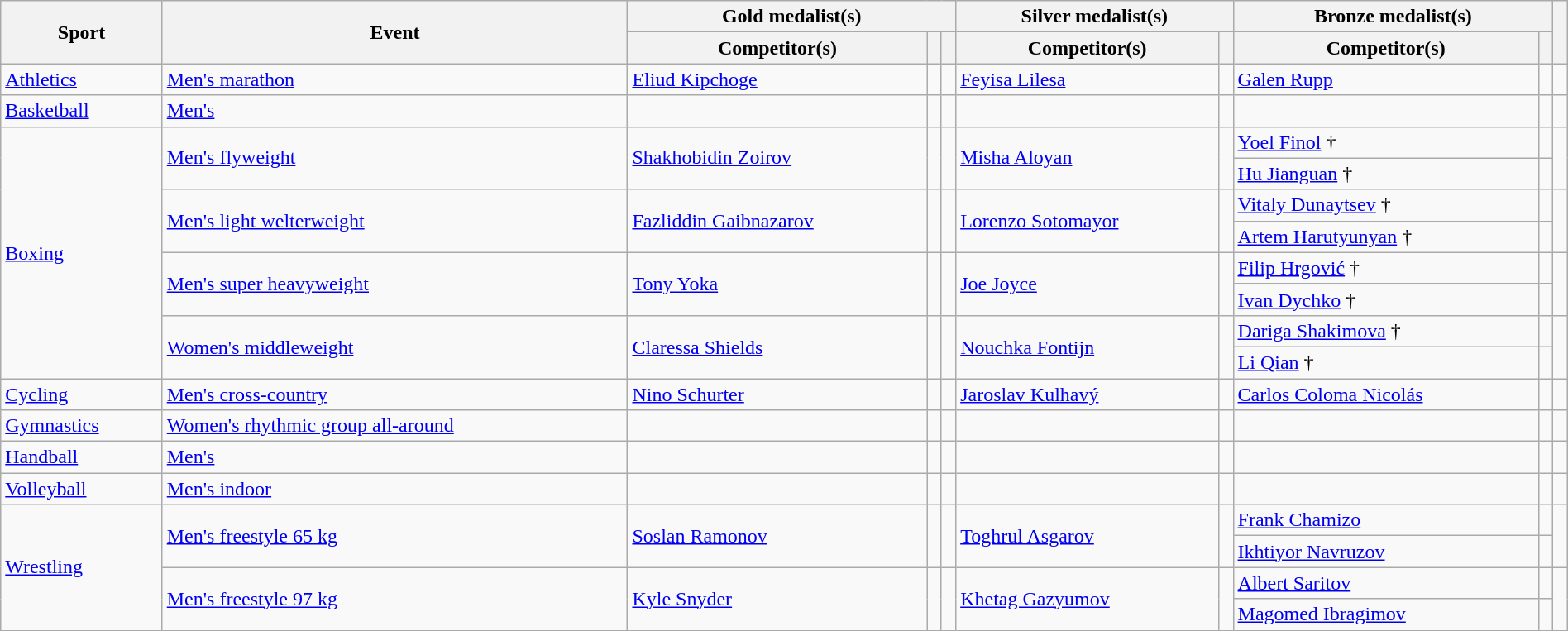<table class="wikitable" style="width:100%;">
<tr>
<th rowspan="2">Sport</th>
<th rowspan="2">Event</th>
<th colspan="3">Gold medalist(s)</th>
<th colspan="2">Silver medalist(s)</th>
<th colspan="2">Bronze medalist(s)</th>
<th rowspan="2"></th>
</tr>
<tr>
<th>Competitor(s)</th>
<th></th>
<th></th>
<th>Competitor(s)</th>
<th></th>
<th>Competitor(s)</th>
<th></th>
</tr>
<tr>
<td><a href='#'>Athletics</a></td>
<td><a href='#'>Men's marathon</a></td>
<td><a href='#'>Eliud Kipchoge</a></td>
<td></td>
<td></td>
<td><a href='#'>Feyisa Lilesa</a></td>
<td></td>
<td><a href='#'>Galen Rupp</a></td>
<td></td>
<td></td>
</tr>
<tr>
<td><a href='#'>Basketball</a></td>
<td><a href='#'>Men's</a></td>
<td></td>
<td></td>
<td></td>
<td></td>
<td></td>
<td></td>
<td></td>
<td></td>
</tr>
<tr>
<td rowspan="8"><a href='#'>Boxing</a></td>
<td rowspan="2"><a href='#'>Men's flyweight</a></td>
<td rowspan="2"><a href='#'>Shakhobidin Zoirov</a></td>
<td rowspan="2"></td>
<td rowspan="2"></td>
<td rowspan="2"><a href='#'>Misha Aloyan</a></td>
<td rowspan="2"></td>
<td><a href='#'>Yoel Finol</a> †</td>
<td></td>
<td rowspan="2"></td>
</tr>
<tr>
<td><a href='#'>Hu Jianguan</a> †</td>
<td></td>
</tr>
<tr>
<td rowspan="2"><a href='#'>Men's light welterweight</a></td>
<td rowspan="2"><a href='#'>Fazliddin Gaibnazarov</a></td>
<td rowspan="2"></td>
<td rowspan="2"></td>
<td rowspan="2"><a href='#'>Lorenzo Sotomayor</a></td>
<td rowspan="2"></td>
<td><a href='#'>Vitaly Dunaytsev</a> †</td>
<td></td>
<td rowspan="2"></td>
</tr>
<tr>
<td><a href='#'>Artem Harutyunyan</a> †</td>
<td></td>
</tr>
<tr>
<td rowspan="2"><a href='#'>Men's super heavyweight</a></td>
<td rowspan="2"><a href='#'>Tony Yoka</a></td>
<td rowspan="2"></td>
<td rowspan="2"></td>
<td rowspan="2"><a href='#'>Joe Joyce</a></td>
<td rowspan="2"></td>
<td><a href='#'>Filip Hrgović</a> †</td>
<td></td>
<td rowspan="2"></td>
</tr>
<tr>
<td><a href='#'>Ivan Dychko</a> †</td>
<td></td>
</tr>
<tr>
<td rowspan="2"><a href='#'>Women's middleweight</a></td>
<td rowspan="2"><a href='#'>Claressa Shields</a></td>
<td rowspan="2"></td>
<td rowspan="2"></td>
<td rowspan="2"><a href='#'>Nouchka Fontijn</a></td>
<td rowspan="2"></td>
<td><a href='#'>Dariga Shakimova</a> †</td>
<td></td>
<td rowspan="2"></td>
</tr>
<tr>
<td><a href='#'>Li Qian</a> †</td>
<td></td>
</tr>
<tr>
<td><a href='#'>Cycling</a></td>
<td><a href='#'>Men's cross-country</a></td>
<td><a href='#'>Nino Schurter</a></td>
<td></td>
<td></td>
<td><a href='#'>Jaroslav Kulhavý</a></td>
<td></td>
<td><a href='#'>Carlos Coloma Nicolás</a></td>
<td></td>
<td></td>
</tr>
<tr>
<td><a href='#'>Gymnastics</a></td>
<td><a href='#'>Women's rhythmic group all-around</a></td>
<td></td>
<td></td>
<td></td>
<td></td>
<td></td>
<td></td>
<td></td>
<td></td>
</tr>
<tr>
<td><a href='#'>Handball</a></td>
<td><a href='#'>Men's</a></td>
<td></td>
<td></td>
<td></td>
<td></td>
<td></td>
<td></td>
<td></td>
<td></td>
</tr>
<tr>
<td><a href='#'>Volleyball</a></td>
<td><a href='#'>Men's indoor</a></td>
<td></td>
<td></td>
<td></td>
<td></td>
<td></td>
<td></td>
<td></td>
<td></td>
</tr>
<tr>
<td rowspan="4"><a href='#'>Wrestling</a></td>
<td rowspan="2"><a href='#'>Men's freestyle 65 kg</a></td>
<td rowspan="2"><a href='#'>Soslan Ramonov</a></td>
<td rowspan="2"></td>
<td rowspan="2"></td>
<td rowspan="2"><a href='#'>Toghrul Asgarov</a></td>
<td rowspan="2"></td>
<td><a href='#'>Frank Chamizo</a></td>
<td></td>
<td rowspan="2"></td>
</tr>
<tr>
<td><a href='#'>Ikhtiyor Navruzov</a></td>
<td></td>
</tr>
<tr>
<td rowspan="2"><a href='#'>Men's freestyle 97 kg</a></td>
<td rowspan="2"><a href='#'>Kyle Snyder</a></td>
<td rowspan="2"></td>
<td rowspan="2"></td>
<td rowspan="2"><a href='#'>Khetag Gazyumov</a></td>
<td rowspan="2"></td>
<td><a href='#'>Albert Saritov</a></td>
<td></td>
<td rowspan="2"></td>
</tr>
<tr>
<td><a href='#'>Magomed Ibragimov</a></td>
<td></td>
</tr>
</table>
